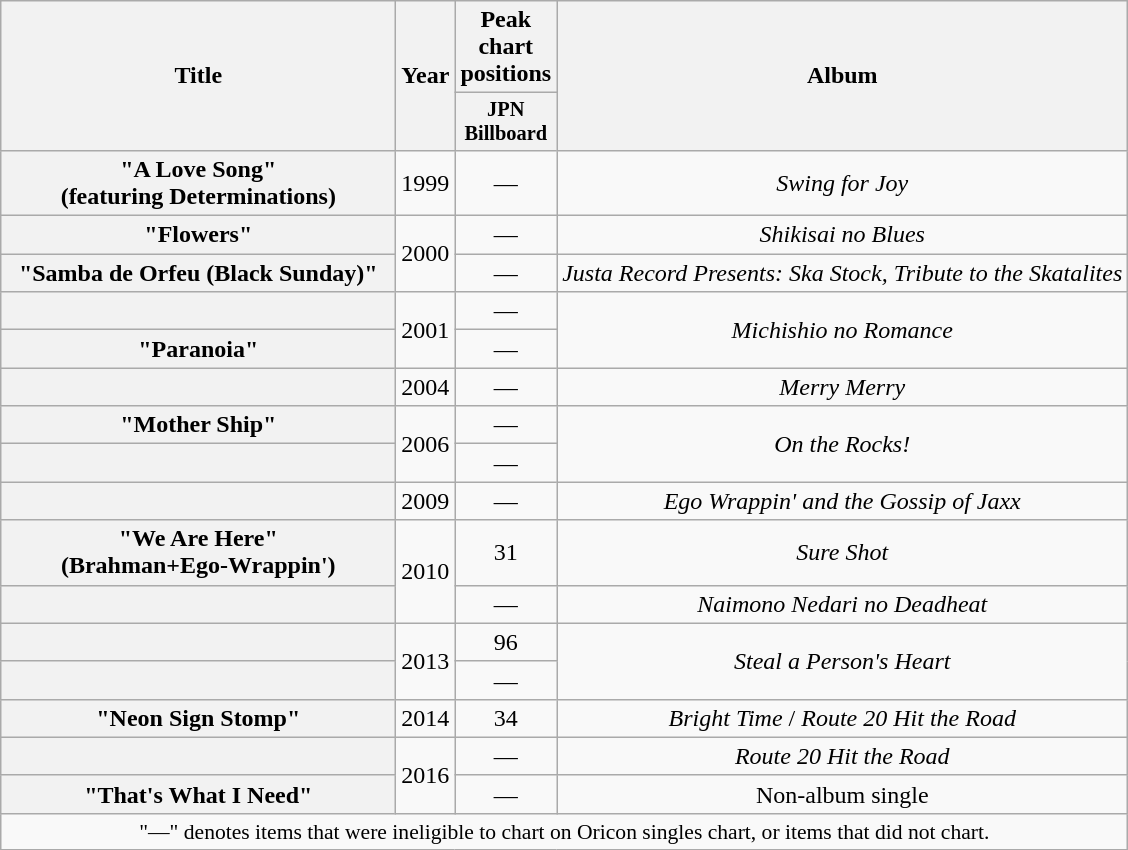<table class="wikitable plainrowheaders" style="text-align:center;">
<tr>
<th scope="col" rowspan="2" style="width:16em;">Title</th>
<th scope="col" rowspan="2">Year</th>
<th scope="col" colspan="1">Peak chart positions</th>
<th scope="col" rowspan="2">Album</th>
</tr>
<tr>
<th style="width:3em;font-size:85%">JPN<br>Billboard<br></th>
</tr>
<tr>
<th scope="row">"A Love Song"<br><span>(featuring Determinations)</span></th>
<td rowspan="1">1999</td>
<td>—</td>
<td><em>Swing for Joy</em></td>
</tr>
<tr>
<th scope="row">"Flowers"</th>
<td rowspan="2">2000</td>
<td>—</td>
<td><em>Shikisai no Blues</em></td>
</tr>
<tr>
<th scope="row">"Samba de Orfeu (Black Sunday)"</th>
<td>—</td>
<td><em>Justa Record Presents: Ska Stock, Tribute to the Skatalites</em></td>
</tr>
<tr>
<th scope="row"></th>
<td rowspan="2">2001</td>
<td>—</td>
<td rowspan="2"><em>Michishio no Romance</em></td>
</tr>
<tr>
<th scope="row">"Paranoia"</th>
<td>—</td>
</tr>
<tr>
<th scope="row"></th>
<td>2004</td>
<td>—</td>
<td><em>Merry Merry</em></td>
</tr>
<tr>
<th scope="row">"Mother Ship"</th>
<td rowspan="2">2006</td>
<td>—</td>
<td rowspan="2"><em>On the Rocks!</em></td>
</tr>
<tr>
<th scope="row"></th>
<td>—</td>
</tr>
<tr>
<th scope="row"></th>
<td>2009</td>
<td>—</td>
<td><em>Ego Wrappin' and the Gossip of Jaxx</em></td>
</tr>
<tr>
<th scope="row">"We Are Here"<br><span>(Brahman+Ego-Wrappin')</span></th>
<td rowspan="2">2010</td>
<td>31</td>
<td><em>Sure Shot</em></td>
</tr>
<tr>
<th scope="row"></th>
<td>—</td>
<td><em>Naimono Nedari no Deadheat</em></td>
</tr>
<tr>
<th scope="row"></th>
<td rowspan="2">2013</td>
<td>96</td>
<td rowspan="2"><em>Steal a Person's Heart</em></td>
</tr>
<tr>
<th scope="row"></th>
<td>—</td>
</tr>
<tr>
<th scope="row">"Neon Sign Stomp"</th>
<td>2014</td>
<td>34</td>
<td><em>Bright Time</em> / <em>Route 20 Hit the Road</em></td>
</tr>
<tr>
<th scope="row"></th>
<td rowspan="2">2016</td>
<td>—</td>
<td><em>Route 20 Hit the Road</em></td>
</tr>
<tr>
<th scope="row">"That's What I Need"</th>
<td>—</td>
<td>Non-album single</td>
</tr>
<tr>
<td colspan="12" align="center" style="font-size:90%;">"—" denotes items that were ineligible to chart on Oricon singles chart, or items that did not chart.</td>
</tr>
</table>
